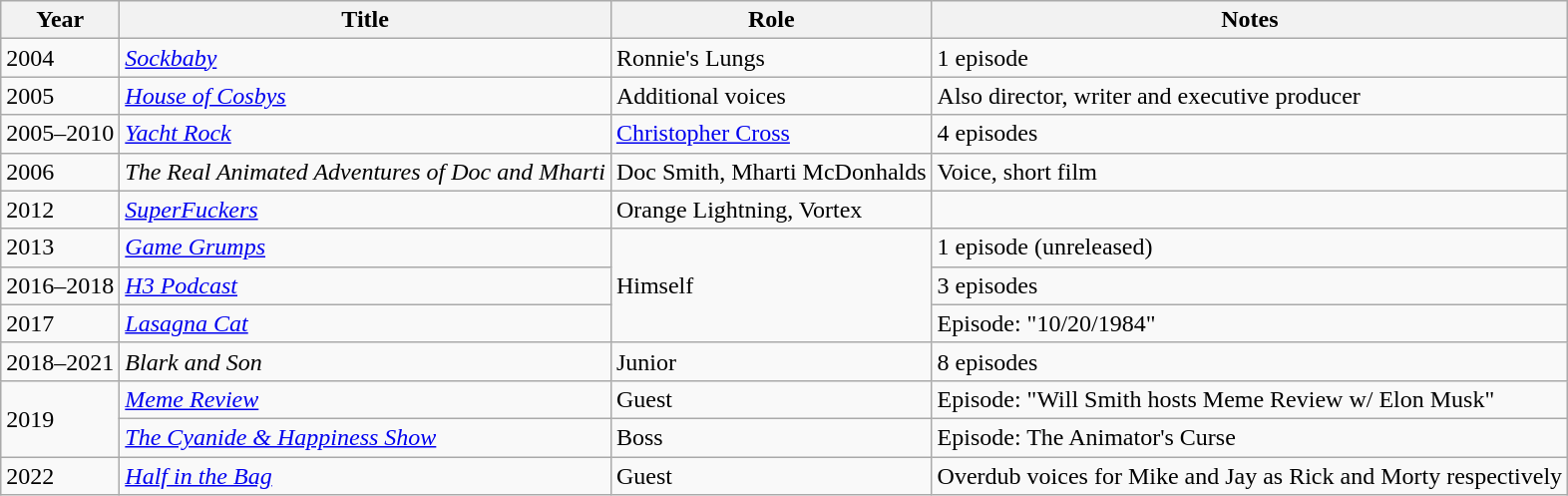<table class="wikitable sortable">
<tr>
<th>Year</th>
<th>Title</th>
<th>Role</th>
<th>Notes</th>
</tr>
<tr>
<td>2004</td>
<td><em><a href='#'>Sockbaby</a></em></td>
<td>Ronnie's Lungs</td>
<td>1 episode</td>
</tr>
<tr>
<td>2005</td>
<td><em><a href='#'>House of Cosbys</a></em></td>
<td>Additional voices</td>
<td>Also director, writer and executive producer</td>
</tr>
<tr>
<td>2005–2010</td>
<td><em><a href='#'>Yacht Rock</a></em></td>
<td><a href='#'>Christopher Cross</a></td>
<td>4 episodes</td>
</tr>
<tr>
<td>2006</td>
<td><em>The Real Animated Adventures of Doc and Mharti</em></td>
<td>Doc Smith, Mharti McDonhalds</td>
<td>Voice, short film</td>
</tr>
<tr>
<td>2012</td>
<td><em><a href='#'>SuperFuckers</a></em></td>
<td>Orange Lightning, Vortex</td>
<td></td>
</tr>
<tr>
<td>2013</td>
<td><em><a href='#'>Game Grumps</a></em></td>
<td rowspan="3">Himself</td>
<td>1 episode (unreleased)</td>
</tr>
<tr>
<td>2016–2018</td>
<td><em><a href='#'>H3 Podcast</a></em></td>
<td>3 episodes</td>
</tr>
<tr>
<td>2017</td>
<td><em><a href='#'>Lasagna Cat</a></em></td>
<td>Episode: "10/20/1984"</td>
</tr>
<tr>
<td>2018–2021</td>
<td><em>Blark and Son</em></td>
<td>Junior</td>
<td>8 episodes</td>
</tr>
<tr>
<td rowspan="2">2019</td>
<td><em><a href='#'>Meme Review</a></em></td>
<td>Guest</td>
<td>Episode: "Will Smith hosts Meme Review w/ Elon Musk"</td>
</tr>
<tr>
<td><em><a href='#'>The Cyanide & Happiness Show</a></em></td>
<td>Boss</td>
<td>Episode: The Animator's Curse</td>
</tr>
<tr>
<td>2022</td>
<td><em><a href='#'>Half in the Bag</a></em></td>
<td>Guest</td>
<td>Overdub voices for Mike and Jay as Rick and Morty respectively</td>
</tr>
</table>
